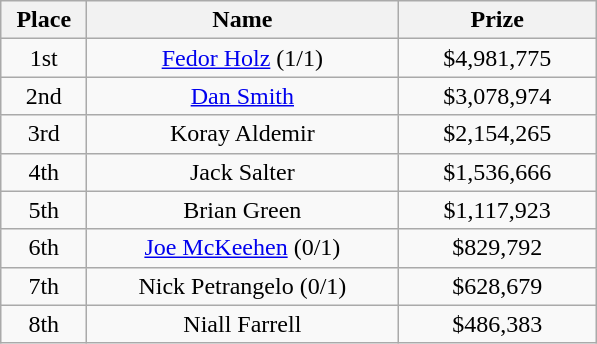<table class="wikitable">
<tr>
<th width="50">Place</th>
<th width="200">Name</th>
<th width="125">Prize</th>
</tr>
<tr>
<td align = "center">1st</td>
<td align = "center"><a href='#'>Fedor Holz</a> (1/1)</td>
<td align = "center">$4,981,775</td>
</tr>
<tr>
<td align = "center">2nd</td>
<td align = "center"><a href='#'>Dan Smith</a></td>
<td align = "center">$3,078,974</td>
</tr>
<tr>
<td align = "center">3rd</td>
<td align = "center">Koray Aldemir</td>
<td align = "center">$2,154,265</td>
</tr>
<tr>
<td align = "center">4th</td>
<td align = "center">Jack Salter</td>
<td align = "center">$1,536,666</td>
</tr>
<tr>
<td align = "center">5th</td>
<td align = "center">Brian Green</td>
<td align = "center">$1,117,923</td>
</tr>
<tr>
<td align = "center">6th</td>
<td align = "center"><a href='#'>Joe McKeehen</a> (0/1)</td>
<td align = "center">$829,792</td>
</tr>
<tr>
<td align = "center">7th</td>
<td align = "center">Nick Petrangelo (0/1)</td>
<td align = "center">$628,679</td>
</tr>
<tr>
<td align = "center">8th</td>
<td align = "center">Niall Farrell</td>
<td align = "center">$486,383</td>
</tr>
</table>
